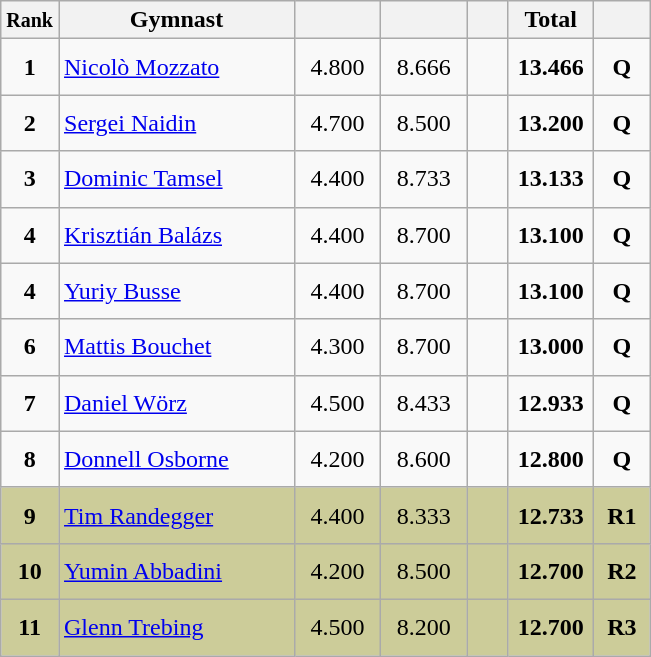<table style="text-align:center;" class="wikitable sortable">
<tr>
<th scope="col" style="width:15px;"><small>Rank</small></th>
<th scope="col" style="width:150px;">Gymnast</th>
<th scope="col" style="width:50px;"><small></small></th>
<th scope="col" style="width:50px;"><small></small></th>
<th scope="col" style="width:20px;"><small></small></th>
<th scope="col" style="width:50px;">Total</th>
<th scope="col" style="width:30px;"><small></small></th>
</tr>
<tr>
<td scope="row" style="text-align:center"><strong>1</strong></td>
<td style="height:30px; text-align:left;"> <a href='#'>Nicolò Mozzato</a></td>
<td>4.800</td>
<td>8.666</td>
<td></td>
<td><strong>13.466</strong></td>
<td><strong>Q</strong></td>
</tr>
<tr>
<td scope="row" style="text-align:center"><strong>2</strong></td>
<td style="height:30px; text-align:left;"> <a href='#'>Sergei Naidin</a></td>
<td>4.700</td>
<td>8.500</td>
<td></td>
<td><strong>13.200</strong></td>
<td><strong>Q</strong></td>
</tr>
<tr>
<td scope="row" style="text-align:center"><strong>3</strong></td>
<td style="height:30px; text-align:left;"> <a href='#'>Dominic Tamsel</a></td>
<td>4.400</td>
<td>8.733</td>
<td></td>
<td><strong>13.133</strong></td>
<td><strong>Q</strong></td>
</tr>
<tr>
<td scope="row" style="text-align:center"><strong>4</strong></td>
<td style="height:30px; text-align:left;"> <a href='#'>Krisztián Balázs</a></td>
<td>4.400</td>
<td>8.700</td>
<td></td>
<td><strong>13.100</strong></td>
<td><strong>Q</strong></td>
</tr>
<tr>
<td scope="row" style="text-align:center"><strong>4</strong></td>
<td style="height:30px; text-align:left;"> <a href='#'>Yuriy Busse</a></td>
<td>4.400</td>
<td>8.700</td>
<td></td>
<td><strong>13.100</strong></td>
<td><strong>Q</strong></td>
</tr>
<tr>
<td scope="row" style="text-align:center"><strong>6</strong></td>
<td style="height:30px; text-align:left;"> <a href='#'>Mattis Bouchet</a></td>
<td>4.300</td>
<td>8.700</td>
<td></td>
<td><strong>13.000</strong></td>
<td><strong>Q</strong></td>
</tr>
<tr>
<td scope="row" style="text-align:center"><strong>7</strong></td>
<td style="height:30px; text-align:left;"> <a href='#'>Daniel Wörz</a></td>
<td>4.500</td>
<td>8.433</td>
<td></td>
<td><strong>12.933</strong></td>
<td><strong>Q</strong></td>
</tr>
<tr>
<td scope="row" style="text-align:center"><strong>8</strong></td>
<td style="height:30px; text-align:left;"> <a href='#'>Donnell Osborne</a></td>
<td>4.200</td>
<td>8.600</td>
<td></td>
<td><strong>12.800</strong></td>
<td><strong>Q</strong></td>
</tr>
<tr style="background:#cccc99;">
<td scope="row" style="text-align:center"><strong>9</strong></td>
<td style="height:30px; text-align:left;"> <a href='#'>Tim Randegger</a></td>
<td>4.400</td>
<td>8.333</td>
<td></td>
<td><strong>12.733</strong></td>
<td><strong>R1</strong></td>
</tr>
<tr style="background:#cccc99;">
<td scope="row" style="text-align:center"><strong>10</strong></td>
<td style="height:30px; text-align:left;"> <a href='#'>Yumin Abbadini</a></td>
<td>4.200</td>
<td>8.500</td>
<td></td>
<td><strong>12.700</strong></td>
<td><strong>R2</strong></td>
</tr>
<tr style="background:#cccc99;">
<td scope="row" style="text-align:center"><strong>11</strong></td>
<td style="height:30px; text-align:left;"> <a href='#'>Glenn Trebing</a></td>
<td>4.500</td>
<td>8.200</td>
<td></td>
<td><strong>12.700</strong></td>
<td><strong>R3</strong></td>
</tr>
</table>
